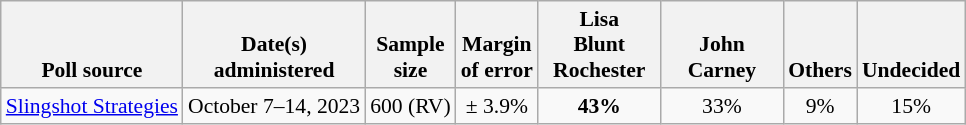<table class="wikitable" style="font-size:90%;text-align:center;">
<tr valign=bottom>
<th>Poll source</th>
<th>Date(s)<br>administered</th>
<th>Sample<br>size</th>
<th>Margin<br>of error</th>
<th style="width:75px;">Lisa<br>Blunt Rochester</th>
<th style="width:75px;">John<br>Carney</th>
<th>Others</th>
<th>Undecided</th>
</tr>
<tr>
<td style="text-align:left;"><a href='#'>Slingshot Strategies</a></td>
<td>October 7–14, 2023</td>
<td>600 (RV)</td>
<td>± 3.9%</td>
<td><strong>43%</strong></td>
<td>33%</td>
<td>9%</td>
<td>15%</td>
</tr>
</table>
